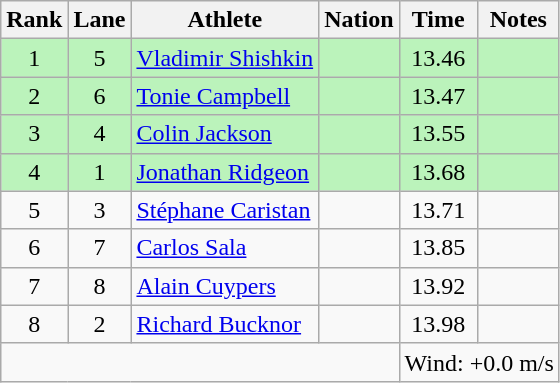<table class="wikitable sortable" style="text-align:center">
<tr>
<th>Rank</th>
<th>Lane</th>
<th>Athlete</th>
<th>Nation</th>
<th>Time</th>
<th>Notes</th>
</tr>
<tr style="background:#bbf3bb;">
<td>1</td>
<td>5</td>
<td align=left><a href='#'>Vladimir Shishkin</a></td>
<td align=left></td>
<td>13.46</td>
<td></td>
</tr>
<tr style="background:#bbf3bb;">
<td>2</td>
<td>6</td>
<td align=left><a href='#'>Tonie Campbell</a></td>
<td align=left></td>
<td>13.47</td>
<td></td>
</tr>
<tr style="background:#bbf3bb;">
<td>3</td>
<td>4</td>
<td align=left><a href='#'>Colin Jackson</a></td>
<td align=left></td>
<td>13.55</td>
<td></td>
</tr>
<tr style="background:#bbf3bb;">
<td>4</td>
<td>1</td>
<td align=left><a href='#'>Jonathan Ridgeon</a></td>
<td align=left></td>
<td>13.68</td>
<td></td>
</tr>
<tr>
<td>5</td>
<td>3</td>
<td align=left><a href='#'>Stéphane Caristan</a></td>
<td align=left></td>
<td>13.71</td>
<td></td>
</tr>
<tr>
<td>6</td>
<td>7</td>
<td align=left><a href='#'>Carlos Sala</a></td>
<td align=left></td>
<td>13.85</td>
<td></td>
</tr>
<tr>
<td>7</td>
<td>8</td>
<td align=left><a href='#'>Alain Cuypers</a></td>
<td align=left></td>
<td>13.92</td>
<td></td>
</tr>
<tr>
<td>8</td>
<td>2</td>
<td align=left><a href='#'>Richard Bucknor</a></td>
<td align=left></td>
<td>13.98</td>
<td></td>
</tr>
<tr class="sortbottom">
<td colspan=4></td>
<td colspan="2" style="text-align:left;">Wind: +0.0 m/s</td>
</tr>
</table>
